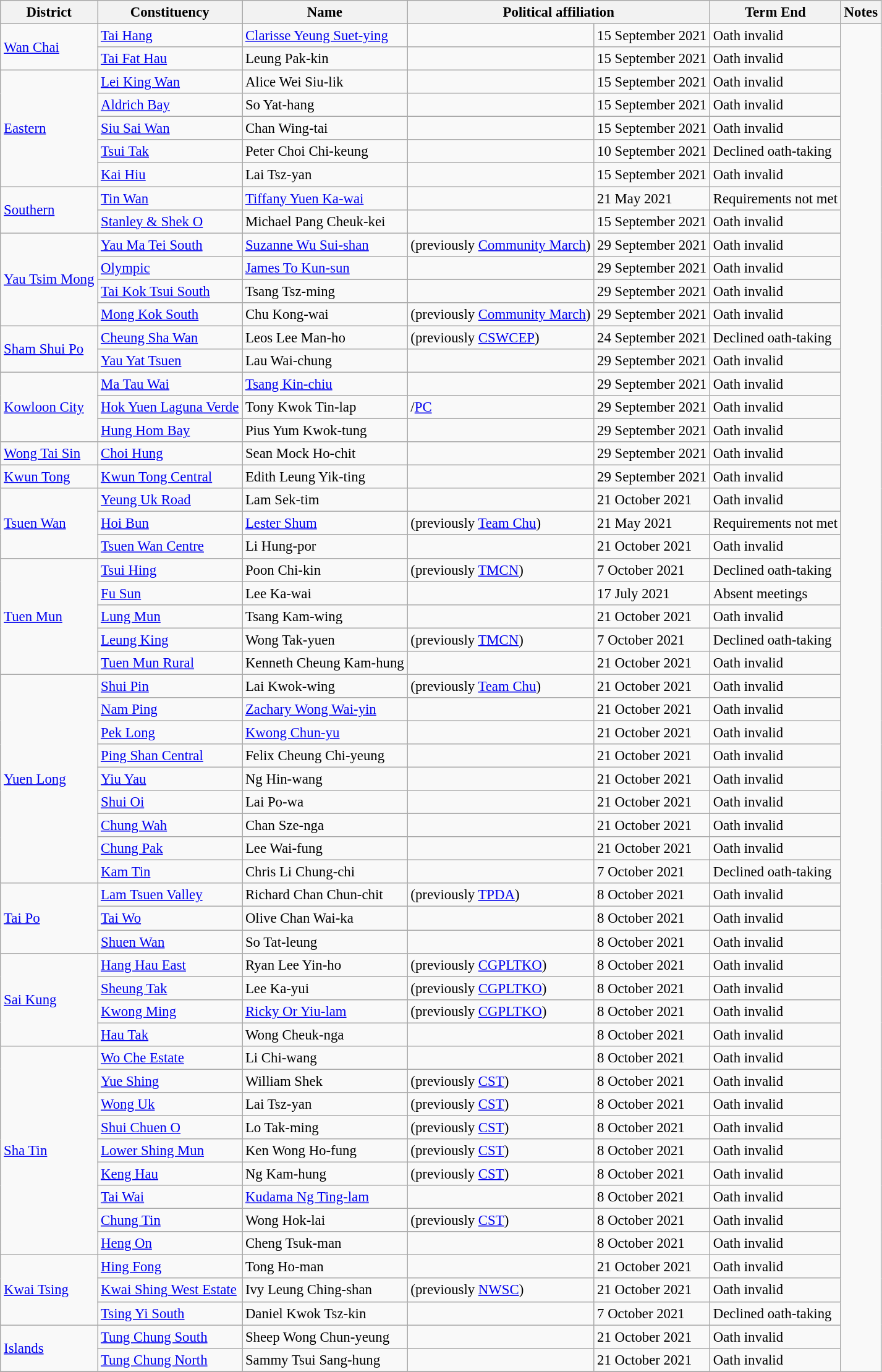<table class="wikitable sortable" style="font-size: 95%;" border=1>
<tr>
<th>District</th>
<th>Constituency</th>
<th>Name</th>
<th colspan=2>Political affiliation</th>
<th>Term End</th>
<th>Notes</th>
</tr>
<tr>
<td rowspan=2><a href='#'>Wan Chai</a></td>
<td><a href='#'>Tai Hang</a></td>
<td><a href='#'>Clarisse Yeung Suet-ying</a></td>
<td></td>
<td>15 September 2021</td>
<td>Oath invalid</td>
</tr>
<tr>
<td><a href='#'>Tai Fat Hau</a></td>
<td>Leung Pak-kin</td>
<td></td>
<td>15 September 2021</td>
<td>Oath invalid</td>
</tr>
<tr>
<td rowspan=5><a href='#'>Eastern</a></td>
<td><a href='#'>Lei King Wan</a></td>
<td>Alice Wei Siu-lik</td>
<td></td>
<td>15 September 2021</td>
<td>Oath invalid</td>
</tr>
<tr>
<td><a href='#'>Aldrich Bay</a></td>
<td>So Yat-hang</td>
<td></td>
<td>15 September 2021</td>
<td>Oath invalid</td>
</tr>
<tr>
<td><a href='#'>Siu Sai Wan</a></td>
<td>Chan Wing-tai</td>
<td></td>
<td>15 September 2021</td>
<td>Oath invalid</td>
</tr>
<tr>
<td><a href='#'>Tsui Tak</a></td>
<td>Peter Choi Chi-keung</td>
<td></td>
<td>10 September 2021</td>
<td>Declined oath-taking</td>
</tr>
<tr>
<td><a href='#'>Kai Hiu</a></td>
<td>Lai Tsz-yan</td>
<td></td>
<td>15 September 2021</td>
<td>Oath invalid</td>
</tr>
<tr>
<td rowspan=2><a href='#'>Southern</a></td>
<td><a href='#'>Tin Wan</a></td>
<td><a href='#'>Tiffany Yuen Ka-wai</a></td>
<td></td>
<td>21 May 2021</td>
<td>Requirements not met</td>
</tr>
<tr>
<td><a href='#'>Stanley & Shek O</a></td>
<td>Michael Pang Cheuk-kei</td>
<td></td>
<td>15 September 2021</td>
<td>Oath invalid</td>
</tr>
<tr>
<td rowspan=4><a href='#'>Yau Tsim Mong</a></td>
<td><a href='#'>Yau Ma Tei South</a></td>
<td><a href='#'>Suzanne Wu Sui-shan</a></td>
<td> (previously <a href='#'>Community March</a>)</td>
<td>29 September 2021</td>
<td>Oath invalid</td>
</tr>
<tr>
<td><a href='#'>Olympic</a></td>
<td><a href='#'>James To Kun-sun</a></td>
<td></td>
<td>29 September 2021</td>
<td>Oath invalid</td>
</tr>
<tr>
<td><a href='#'>Tai Kok Tsui South</a></td>
<td>Tsang Tsz-ming</td>
<td></td>
<td>29 September 2021</td>
<td>Oath invalid</td>
</tr>
<tr>
<td><a href='#'>Mong Kok South</a></td>
<td>Chu Kong-wai</td>
<td> (previously <a href='#'>Community March</a>)</td>
<td>29 September 2021</td>
<td>Oath invalid</td>
</tr>
<tr>
<td rowspan=2><a href='#'>Sham Shui Po</a></td>
<td><a href='#'>Cheung Sha Wan</a></td>
<td>Leos Lee Man-ho</td>
<td> (previously <a href='#'>CSWCEP</a>)</td>
<td>24 September 2021</td>
<td>Declined oath-taking</td>
</tr>
<tr>
<td><a href='#'>Yau Yat Tsuen</a></td>
<td>Lau Wai-chung</td>
<td></td>
<td>29 September 2021</td>
<td>Oath invalid</td>
</tr>
<tr>
<td rowspan=3><a href='#'>Kowloon City</a></td>
<td><a href='#'>Ma Tau Wai</a></td>
<td><a href='#'>Tsang Kin-chiu</a></td>
<td></td>
<td>29 September 2021</td>
<td>Oath invalid</td>
</tr>
<tr>
<td><a href='#'>Hok Yuen Laguna Verde</a></td>
<td>Tony Kwok Tin-lap</td>
<td>/<a href='#'>PC</a></td>
<td>29 September 2021</td>
<td>Oath invalid</td>
</tr>
<tr>
<td><a href='#'>Hung Hom Bay</a></td>
<td>Pius Yum Kwok-tung</td>
<td></td>
<td>29 September 2021</td>
<td>Oath invalid</td>
</tr>
<tr>
<td rowspan=1><a href='#'>Wong Tai Sin</a></td>
<td><a href='#'>Choi Hung</a></td>
<td>Sean Mock Ho-chit</td>
<td></td>
<td>29 September 2021</td>
<td>Oath invalid</td>
</tr>
<tr>
<td rowspan=1><a href='#'>Kwun Tong</a></td>
<td><a href='#'>Kwun Tong Central</a></td>
<td>Edith Leung Yik-ting</td>
<td></td>
<td>29 September 2021</td>
<td>Oath invalid</td>
</tr>
<tr>
<td rowspan=3><a href='#'>Tsuen Wan</a></td>
<td><a href='#'>Yeung Uk Road</a></td>
<td>Lam Sek-tim</td>
<td></td>
<td>21 October 2021</td>
<td>Oath invalid</td>
</tr>
<tr>
<td><a href='#'>Hoi Bun</a></td>
<td><a href='#'>Lester Shum</a></td>
<td> (previously <a href='#'>Team Chu</a>)</td>
<td>21 May 2021</td>
<td>Requirements not met</td>
</tr>
<tr>
<td><a href='#'>Tsuen Wan Centre</a></td>
<td>Li Hung-por</td>
<td></td>
<td>21 October 2021</td>
<td>Oath invalid</td>
</tr>
<tr>
<td rowspan=5><a href='#'>Tuen Mun</a></td>
<td><a href='#'>Tsui Hing</a></td>
<td>Poon Chi-kin</td>
<td> (previously <a href='#'>TMCN</a>)</td>
<td>7 October 2021</td>
<td>Declined oath-taking</td>
</tr>
<tr>
<td><a href='#'>Fu Sun</a></td>
<td>Lee Ka-wai</td>
<td></td>
<td>17 July 2021</td>
<td>Absent meetings</td>
</tr>
<tr>
<td><a href='#'>Lung Mun</a></td>
<td>Tsang Kam-wing</td>
<td></td>
<td>21 October 2021</td>
<td>Oath invalid</td>
</tr>
<tr>
<td><a href='#'>Leung King</a></td>
<td>Wong Tak-yuen</td>
<td> (previously <a href='#'>TMCN</a>)</td>
<td>7 October 2021</td>
<td>Declined oath-taking</td>
</tr>
<tr>
<td><a href='#'>Tuen Mun Rural</a></td>
<td>Kenneth Cheung Kam-hung</td>
<td></td>
<td>21 October 2021</td>
<td>Oath invalid</td>
</tr>
<tr>
<td rowspan=9><a href='#'>Yuen Long</a></td>
<td><a href='#'>Shui Pin</a></td>
<td>Lai Kwok-wing</td>
<td> (previously <a href='#'>Team Chu</a>)</td>
<td>21 October 2021</td>
<td>Oath invalid</td>
</tr>
<tr>
<td><a href='#'>Nam Ping</a></td>
<td><a href='#'>Zachary Wong Wai-yin</a></td>
<td></td>
<td>21 October 2021</td>
<td>Oath invalid</td>
</tr>
<tr>
<td><a href='#'>Pek Long</a></td>
<td><a href='#'>Kwong Chun-yu</a></td>
<td></td>
<td>21 October 2021</td>
<td>Oath invalid</td>
</tr>
<tr>
<td><a href='#'>Ping Shan Central</a></td>
<td>Felix Cheung Chi-yeung</td>
<td></td>
<td>21 October 2021</td>
<td>Oath invalid</td>
</tr>
<tr>
<td><a href='#'>Yiu Yau</a></td>
<td>Ng Hin-wang</td>
<td></td>
<td>21 October 2021</td>
<td>Oath invalid</td>
</tr>
<tr>
<td><a href='#'>Shui Oi</a></td>
<td>Lai Po-wa</td>
<td></td>
<td>21 October 2021</td>
<td>Oath invalid</td>
</tr>
<tr>
<td><a href='#'>Chung Wah</a></td>
<td>Chan Sze-nga</td>
<td></td>
<td>21 October 2021</td>
<td>Oath invalid</td>
</tr>
<tr>
<td><a href='#'>Chung Pak</a></td>
<td>Lee Wai-fung</td>
<td></td>
<td>21 October 2021</td>
<td>Oath invalid</td>
</tr>
<tr>
<td><a href='#'>Kam Tin</a></td>
<td>Chris Li Chung-chi</td>
<td></td>
<td>7 October 2021</td>
<td>Declined oath-taking</td>
</tr>
<tr>
<td rowspan=3><a href='#'>Tai Po</a></td>
<td><a href='#'>Lam Tsuen Valley</a></td>
<td>Richard Chan Chun-chit</td>
<td> (previously <a href='#'>TPDA</a>)</td>
<td>8 October 2021</td>
<td>Oath invalid</td>
</tr>
<tr>
<td><a href='#'>Tai Wo</a></td>
<td>Olive Chan Wai-ka</td>
<td></td>
<td>8 October 2021</td>
<td>Oath invalid</td>
</tr>
<tr>
<td><a href='#'>Shuen Wan</a></td>
<td>So Tat-leung</td>
<td></td>
<td>8 October 2021</td>
<td>Oath invalid</td>
</tr>
<tr>
<td rowspan=4><a href='#'>Sai Kung</a></td>
<td><a href='#'>Hang Hau East</a></td>
<td>Ryan Lee Yin-ho</td>
<td> (previously <a href='#'>CGPLTKO</a>)</td>
<td>8 October 2021</td>
<td>Oath invalid</td>
</tr>
<tr>
<td><a href='#'>Sheung Tak</a></td>
<td>Lee Ka-yui</td>
<td> (previously <a href='#'>CGPLTKO</a>)</td>
<td>8 October 2021</td>
<td>Oath invalid</td>
</tr>
<tr>
<td><a href='#'>Kwong Ming</a></td>
<td><a href='#'>Ricky Or Yiu-lam</a></td>
<td> (previously <a href='#'>CGPLTKO</a>)</td>
<td>8 October 2021</td>
<td>Oath invalid</td>
</tr>
<tr>
<td><a href='#'>Hau Tak</a></td>
<td>Wong Cheuk-nga</td>
<td></td>
<td>8 October 2021</td>
<td>Oath invalid</td>
</tr>
<tr>
<td rowspan=9><a href='#'>Sha Tin</a></td>
<td><a href='#'>Wo Che Estate</a></td>
<td>Li Chi-wang</td>
<td></td>
<td>8 October 2021</td>
<td>Oath invalid</td>
</tr>
<tr>
<td><a href='#'>Yue Shing</a></td>
<td>William Shek</td>
<td> (previously <a href='#'>CST</a>)</td>
<td>8 October 2021</td>
<td>Oath invalid</td>
</tr>
<tr>
<td><a href='#'>Wong Uk</a></td>
<td>Lai Tsz-yan</td>
<td> (previously <a href='#'>CST</a>)</td>
<td>8 October 2021</td>
<td>Oath invalid</td>
</tr>
<tr>
<td><a href='#'>Shui Chuen O</a></td>
<td>Lo Tak-ming</td>
<td> (previously <a href='#'>CST</a>)</td>
<td>8 October 2021</td>
<td>Oath invalid</td>
</tr>
<tr>
<td><a href='#'>Lower Shing Mun</a></td>
<td>Ken Wong Ho-fung</td>
<td> (previously <a href='#'>CST</a>)</td>
<td>8 October 2021</td>
<td>Oath invalid</td>
</tr>
<tr>
<td><a href='#'>Keng Hau</a></td>
<td>Ng Kam-hung</td>
<td> (previously <a href='#'>CST</a>)</td>
<td>8 October 2021</td>
<td>Oath invalid</td>
</tr>
<tr>
<td><a href='#'>Tai Wai</a></td>
<td><a href='#'>Kudama Ng Ting-lam</a></td>
<td></td>
<td>8 October 2021</td>
<td>Oath invalid</td>
</tr>
<tr>
<td><a href='#'>Chung Tin</a></td>
<td>Wong Hok-lai</td>
<td> (previously <a href='#'>CST</a>)</td>
<td>8 October 2021</td>
<td>Oath invalid</td>
</tr>
<tr>
<td><a href='#'>Heng On</a></td>
<td>Cheng Tsuk-man</td>
<td></td>
<td>8 October 2021</td>
<td>Oath invalid</td>
</tr>
<tr>
<td rowspan=3><a href='#'>Kwai Tsing</a></td>
<td><a href='#'>Hing Fong</a></td>
<td>Tong Ho-man</td>
<td></td>
<td>21 October 2021</td>
<td>Oath invalid</td>
</tr>
<tr>
<td><a href='#'>Kwai Shing West Estate</a></td>
<td>Ivy Leung Ching-shan</td>
<td> (previously <a href='#'>NWSC</a>)</td>
<td>21 October 2021</td>
<td>Oath invalid</td>
</tr>
<tr>
<td><a href='#'>Tsing Yi South</a></td>
<td>Daniel Kwok Tsz-kin</td>
<td></td>
<td>7 October 2021</td>
<td>Declined oath-taking</td>
</tr>
<tr>
<td rowspan=2><a href='#'>Islands</a></td>
<td><a href='#'>Tung Chung South</a></td>
<td>Sheep Wong Chun-yeung</td>
<td></td>
<td>21 October 2021</td>
<td>Oath invalid</td>
</tr>
<tr>
<td><a href='#'>Tung Chung North</a></td>
<td>Sammy Tsui Sang-hung</td>
<td></td>
<td>21 October 2021</td>
<td>Oath invalid</td>
</tr>
<tr>
</tr>
</table>
